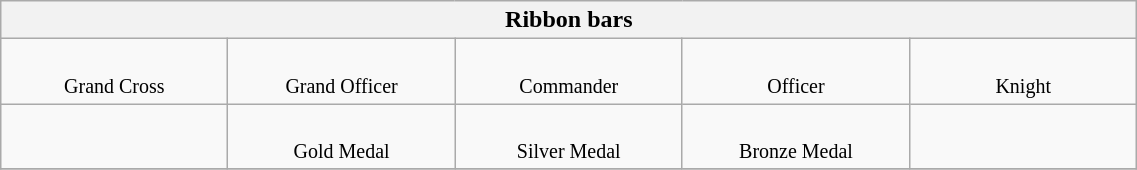<table align=center class=wikitable width=60%>
<tr>
<th colspan=5>Ribbon bars</th>
</tr>
<tr>
<td width=20% valign=center align=center><br><small>Grand Cross</small></td>
<td width=20% valign=center align=center><br><small>Grand Officer</small></td>
<td width=20% valign=center align=center><br><small>Commander</small></td>
<td width=20% valign=center align=center><br><small>Officer</small></td>
<td width=20% valign=center align=center><br><small>Knight</small></td>
</tr>
<tr>
<td width=20% valign=center align=center></td>
<td width=20% valign=center align=center><br><small>Gold Medal</small></td>
<td width=20% valign=center align=center><br><small>Silver Medal</small></td>
<td width=20% valign=center align=center><br><small>Bronze Medal</small></td>
<td width=20% valign=center align=center></td>
</tr>
<tr>
</tr>
</table>
